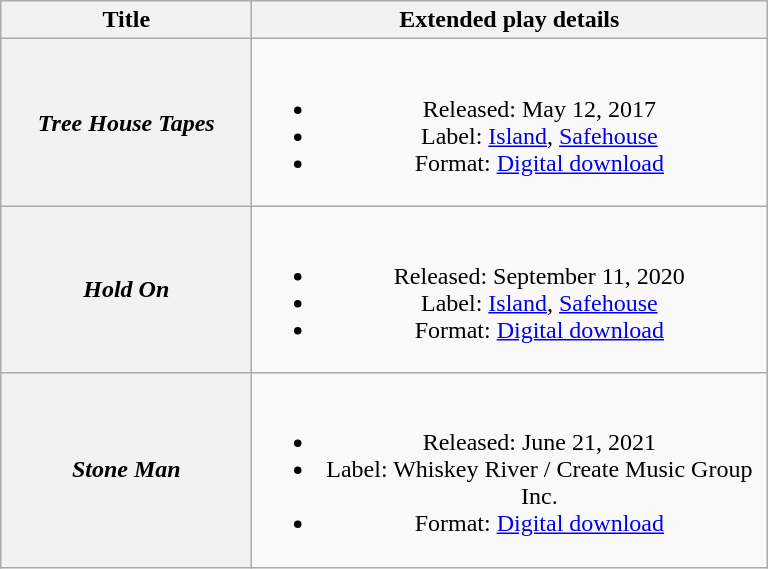<table class="wikitable plainrowheaders" style="text-align:center;">
<tr>
<th scope="col" style="width:10em;">Title</th>
<th scope="col" style="width:21em;">Extended play details</th>
</tr>
<tr>
<th scope="row"><em>Tree House Tapes</em></th>
<td><br><ul><li>Released: May 12, 2017</li><li>Label: <a href='#'>Island</a>, <a href='#'>Safehouse</a></li><li>Format: <a href='#'>Digital download</a></li></ul></td>
</tr>
<tr>
<th scope="row"><em>Hold On</em></th>
<td><br><ul><li>Released: September 11, 2020</li><li>Label: <a href='#'>Island</a>, <a href='#'>Safehouse</a></li><li>Format: <a href='#'>Digital download</a></li></ul></td>
</tr>
<tr>
<th scope="row"><em>Stone Man</em></th>
<td><br><ul><li>Released: June 21, 2021</li><li>Label: Whiskey River / Create Music Group Inc.</li><li>Format: <a href='#'>Digital download</a></li></ul></td>
</tr>
</table>
